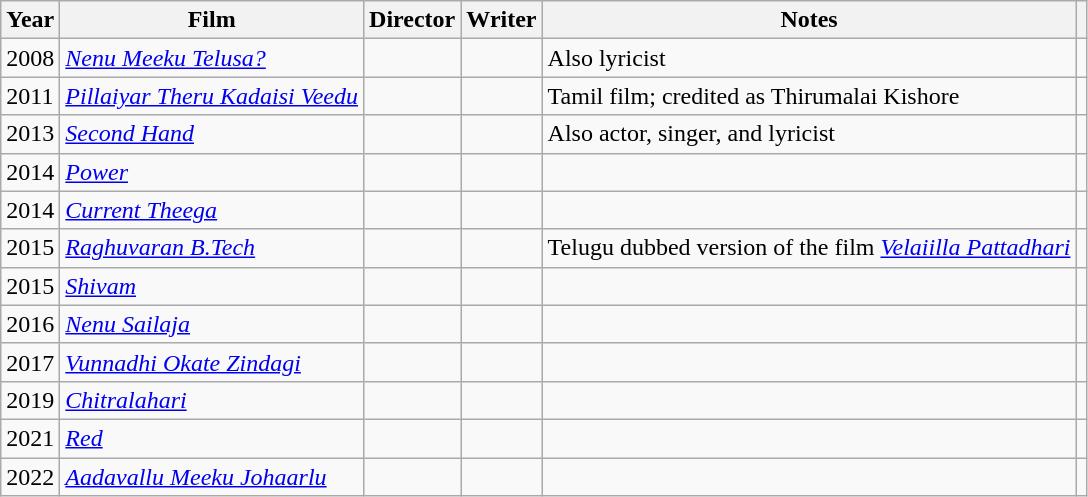<table class="wikitable sortable">
<tr>
<th>Year</th>
<th>Film</th>
<th>Director</th>
<th>Writer</th>
<th>Notes</th>
<th></th>
</tr>
<tr>
<td>2008</td>
<td><em><a href='#'>Nenu Meeku Telusa?</a></em></td>
<td></td>
<td></td>
<td>Also lyricist</td>
<td></td>
</tr>
<tr>
<td>2011</td>
<td><em><a href='#'>Pillaiyar Theru Kadaisi Veedu</a></em></td>
<td></td>
<td></td>
<td>Tamil film; credited as Thirumalai Kishore</td>
<td></td>
</tr>
<tr>
<td>2013</td>
<td><em><a href='#'>Second Hand</a></em></td>
<td></td>
<td></td>
<td>Also actor, singer, and lyricist</td>
<td></td>
</tr>
<tr>
<td>2014</td>
<td><em><a href='#'>Power</a></em></td>
<td></td>
<td></td>
<td></td>
<td></td>
</tr>
<tr>
<td>2014</td>
<td><em><a href='#'>Current Theega</a></em></td>
<td></td>
<td></td>
<td></td>
<td></td>
</tr>
<tr>
<td>2015</td>
<td><em><a href='#'>Raghuvaran B.Tech</a></em></td>
<td></td>
<td></td>
<td>Telugu dubbed version of the film <em><a href='#'>Velaiilla Pattadhari</a></em></td>
<td></td>
</tr>
<tr>
<td>2015</td>
<td><em><a href='#'>Shivam</a></em></td>
<td></td>
<td></td>
<td></td>
<td></td>
</tr>
<tr>
<td>2016</td>
<td><em><a href='#'>Nenu Sailaja</a></em></td>
<td></td>
<td></td>
<td></td>
<td></td>
</tr>
<tr>
<td>2017</td>
<td><em><a href='#'>Vunnadhi Okate Zindagi</a></em></td>
<td></td>
<td></td>
<td></td>
<td></td>
</tr>
<tr>
<td>2019</td>
<td><em><a href='#'>Chitralahari</a></em></td>
<td></td>
<td></td>
<td></td>
<td></td>
</tr>
<tr>
<td>2021</td>
<td><em><a href='#'>Red</a></em></td>
<td></td>
<td></td>
<td></td>
<td></td>
</tr>
<tr>
<td>2022</td>
<td><em><a href='#'>Aadavallu Meeku Johaarlu</a></em></td>
<td></td>
<td></td>
<td></td>
<td></td>
</tr>
</table>
